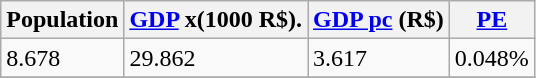<table class="wikitable" border="1">
<tr>
<th>Population </th>
<th><a href='#'>GDP</a> x(1000 R$).</th>
<th><a href='#'>GDP pc</a> (R$)</th>
<th><a href='#'>PE</a></th>
</tr>
<tr>
<td>8.678</td>
<td>29.862</td>
<td>3.617</td>
<td>0.048%</td>
</tr>
<tr>
</tr>
</table>
